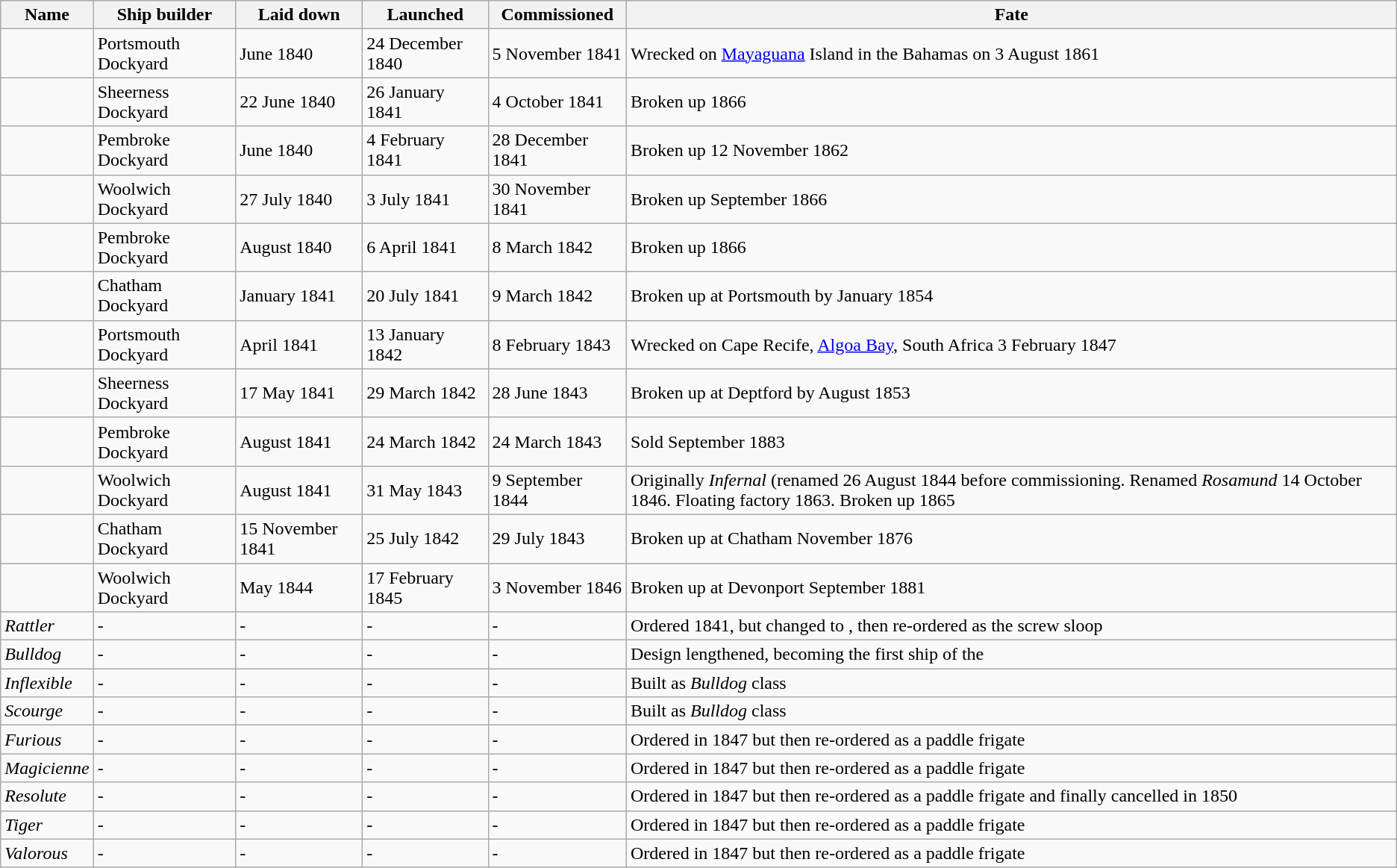<table class="wikitable" style="text-align:left">
<tr>
<th>Name</th>
<th>Ship builder</th>
<th>Laid down</th>
<th>Launched</th>
<th>Commissioned</th>
<th>Fate</th>
</tr>
<tr>
<td></td>
<td>Portsmouth Dockyard</td>
<td>June 1840</td>
<td>24 December 1840</td>
<td>5 November 1841</td>
<td>Wrecked on <a href='#'>Mayaguana</a> Island in the Bahamas on 3 August 1861</td>
</tr>
<tr>
<td></td>
<td>Sheerness Dockyard</td>
<td>22 June 1840</td>
<td>26 January 1841</td>
<td>4 October 1841</td>
<td>Broken up 1866</td>
</tr>
<tr>
<td></td>
<td>Pembroke Dockyard</td>
<td>June 1840</td>
<td>4 February 1841</td>
<td>28 December 1841</td>
<td>Broken up 12 November 1862</td>
</tr>
<tr>
<td></td>
<td>Woolwich Dockyard</td>
<td>27 July 1840</td>
<td>3 July 1841</td>
<td>30 November 1841</td>
<td>Broken up September 1866</td>
</tr>
<tr>
<td></td>
<td>Pembroke Dockyard</td>
<td>August 1840</td>
<td>6 April 1841</td>
<td>8 March 1842</td>
<td>Broken up 1866</td>
</tr>
<tr>
<td></td>
<td>Chatham Dockyard</td>
<td>January 1841</td>
<td>20 July 1841</td>
<td>9 March 1842</td>
<td>Broken up at Portsmouth by January 1854</td>
</tr>
<tr>
<td></td>
<td>Portsmouth Dockyard</td>
<td>April 1841</td>
<td>13 January 1842</td>
<td>8 February 1843</td>
<td>Wrecked on Cape Recife, <a href='#'>Algoa Bay</a>, South Africa 3 February 1847</td>
</tr>
<tr>
<td></td>
<td>Sheerness Dockyard</td>
<td>17 May 1841</td>
<td>29 March 1842</td>
<td>28 June 1843</td>
<td>Broken up at Deptford by August 1853</td>
</tr>
<tr>
<td></td>
<td>Pembroke Dockyard</td>
<td>August 1841</td>
<td>24 March 1842</td>
<td>24 March 1843</td>
<td>Sold September 1883</td>
</tr>
<tr>
<td></td>
<td>Woolwich Dockyard</td>
<td>August 1841</td>
<td>31 May 1843</td>
<td>9 September 1844</td>
<td>Originally <em>Infernal</em> (renamed 26 August 1844 before commissioning. Renamed <em>Rosamund</em> 14 October 1846. Floating factory 1863. Broken up 1865</td>
</tr>
<tr>
<td></td>
<td>Chatham Dockyard</td>
<td>15 November 1841</td>
<td>25 July 1842</td>
<td>29 July 1843</td>
<td>Broken up at Chatham November 1876</td>
</tr>
<tr>
<td></td>
<td>Woolwich Dockyard</td>
<td>May 1844</td>
<td>17 February 1845</td>
<td>3 November 1846</td>
<td>Broken up at Devonport September 1881</td>
</tr>
<tr>
<td><em>Rattler</em></td>
<td>-</td>
<td>-</td>
<td>-</td>
<td>-</td>
<td>Ordered 1841, but changed to , then re-ordered as the screw sloop </td>
</tr>
<tr>
<td><em>Bulldog</em></td>
<td>-</td>
<td>-</td>
<td>-</td>
<td>-</td>
<td>Design lengthened, becoming the first ship of the </td>
</tr>
<tr>
<td><em>Inflexible</em></td>
<td>-</td>
<td>-</td>
<td>-</td>
<td>-</td>
<td>Built as <em>Bulldog</em> class</td>
</tr>
<tr>
<td><em>Scourge</em></td>
<td>-</td>
<td>-</td>
<td>-</td>
<td>-</td>
<td>Built as <em>Bulldog</em> class</td>
</tr>
<tr>
<td><em>Furious</em></td>
<td>-</td>
<td>-</td>
<td>-</td>
<td>-</td>
<td>Ordered in 1847 but then re-ordered as a paddle frigate</td>
</tr>
<tr>
<td><em>Magicienne</em></td>
<td>-</td>
<td>-</td>
<td>-</td>
<td>-</td>
<td>Ordered in 1847 but then re-ordered as a paddle frigate</td>
</tr>
<tr>
<td><em>Resolute</em></td>
<td>-</td>
<td>-</td>
<td>-</td>
<td>-</td>
<td>Ordered in 1847 but then re-ordered as a paddle frigate and finally cancelled in 1850</td>
</tr>
<tr>
<td><em>Tiger</em></td>
<td>-</td>
<td>-</td>
<td>-</td>
<td>-</td>
<td>Ordered in 1847 but then re-ordered as a paddle frigate</td>
</tr>
<tr>
<td><em>Valorous</em></td>
<td>-</td>
<td>-</td>
<td>-</td>
<td>-</td>
<td>Ordered in 1847 but then re-ordered as a paddle frigate</td>
</tr>
</table>
